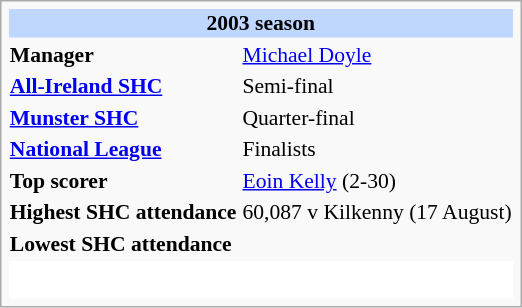<table class="infobox vevent" style="font-size: 90%;">
<tr>
<th style="background: #BFD7FF; text-align: center" colspan="3">2003 season</th>
</tr>
<tr>
<td><strong>Manager</strong></td>
<td colspan="2"><a href='#'>Michael Doyle</a></td>
</tr>
<tr>
<td><strong><a href='#'>All-Ireland SHC</a></strong></td>
<td colspan="2">Semi-final</td>
</tr>
<tr>
<td><strong><a href='#'>Munster SHC</a></strong></td>
<td colspan="2">Quarter-final</td>
</tr>
<tr>
<td><strong><a href='#'>National League</a></strong></td>
<td colspan="2">Finalists</td>
</tr>
<tr>
<td><strong>Top scorer</strong></td>
<td colspan="2"><a href='#'>Eoin Kelly</a> (2-30)</td>
</tr>
<tr>
<td><strong>Highest SHC attendance</strong></td>
<td colspan="2">60,087 v Kilkenny (17 August)</td>
</tr>
<tr>
<td><strong>Lowest SHC attendance</strong></td>
<td colspan="2"></td>
</tr>
<tr>
<td class="toccolours" style="background: #FFFFFF;" colspan="3"><br><table style="width:100%; text-align:center;">
<tr>
<td></td>
</tr>
</table>
</td>
</tr>
</table>
